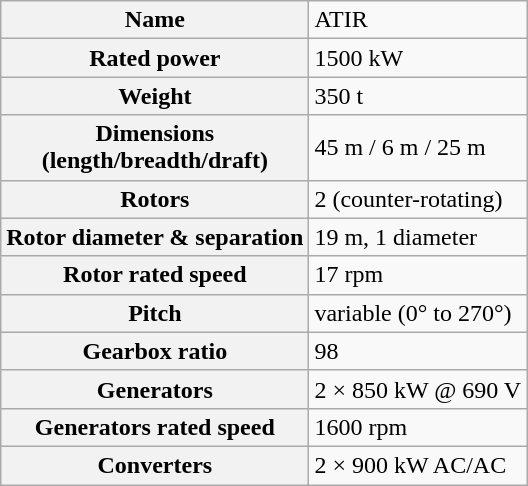<table class="wikitable floatright">
<tr>
<th>Name</th>
<td>ATIR</td>
</tr>
<tr>
<th>Rated power</th>
<td>1500 kW</td>
</tr>
<tr>
<th>Weight</th>
<td>350 t</td>
</tr>
<tr>
<th>Dimensions<br>(length/breadth/draft)</th>
<td>45 m / 6 m / 25 m</td>
</tr>
<tr>
<th>Rotors</th>
<td>2 (counter-rotating)</td>
</tr>
<tr>
<th>Rotor diameter & separation</th>
<td>19 m, 1 diameter</td>
</tr>
<tr>
<th>Rotor rated speed</th>
<td>17 rpm</td>
</tr>
<tr>
<th>Pitch</th>
<td>variable (0° to 270°)</td>
</tr>
<tr>
<th>Gearbox ratio</th>
<td>98</td>
</tr>
<tr>
<th>Generators</th>
<td>2 × 850 kW @ 690 V</td>
</tr>
<tr>
<th>Generators rated speed</th>
<td>1600 rpm</td>
</tr>
<tr>
<th>Converters</th>
<td>2 × 900 kW AC/AC</td>
</tr>
</table>
